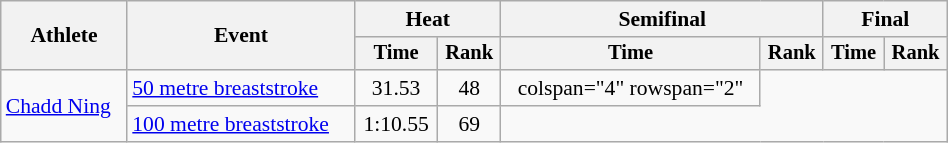<table class="wikitable" style="text-align:center; font-size:90%; width:50%;">
<tr>
<th rowspan="2">Athlete</th>
<th rowspan="2">Event</th>
<th colspan="2">Heat</th>
<th colspan="2">Semifinal</th>
<th colspan="2">Final</th>
</tr>
<tr style="font-size:95%">
<th>Time</th>
<th>Rank</th>
<th>Time</th>
<th>Rank</th>
<th>Time</th>
<th>Rank</th>
</tr>
<tr align=center>
<td align=left rowspan="2"><a href='#'>Chadd Ning</a></td>
<td align=left><a href='#'>50 metre breaststroke</a></td>
<td>31.53</td>
<td>48</td>
<td>colspan="4" rowspan="2"</td>
</tr>
<tr align=center>
<td align=left><a href='#'>100 metre breaststroke</a></td>
<td>1:10.55</td>
<td>69</td>
</tr>
</table>
